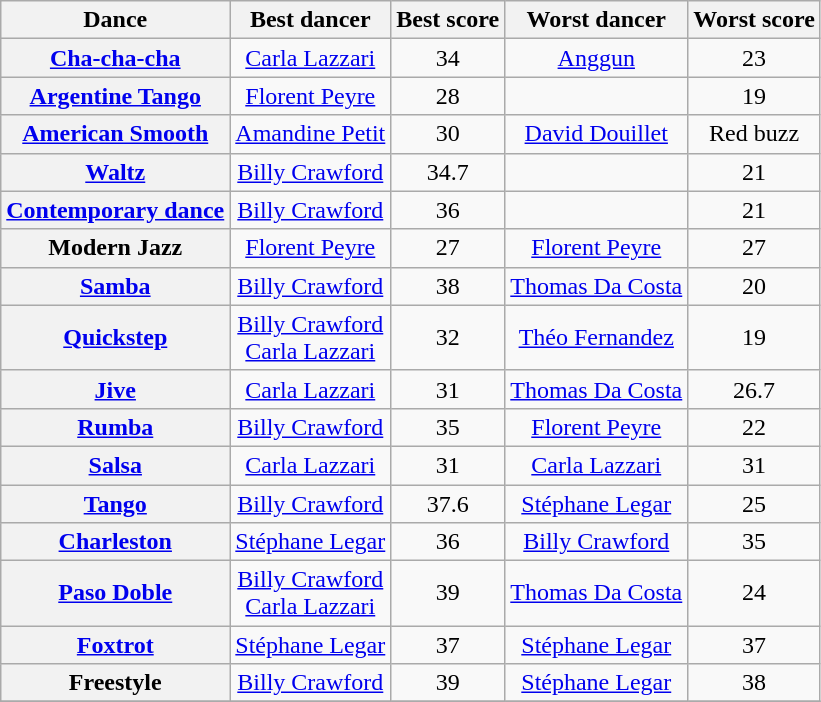<table class="wikitable sortable" style="text-align:center;">
<tr>
<th>Dance</th>
<th class="sortable">Best dancer</th>
<th>Best score</th>
<th class="sortable">Worst dancer</th>
<th>Worst score</th>
</tr>
<tr>
<th><a href='#'>Cha-cha-cha</a></th>
<td><a href='#'>Carla Lazzari</a></td>
<td>34</td>
<td><a href='#'>Anggun</a></td>
<td>23</td>
</tr>
<tr>
<th><a href='#'>Argentine Tango</a></th>
<td><a href='#'>Florent Peyre</a><br></td>
<td>28</td>
<td></td>
<td>19</td>
</tr>
<tr>
<th><a href='#'>American Smooth</a></th>
<td><a href='#'>Amandine Petit</a></td>
<td>30</td>
<td><a href='#'>David Douillet</a></td>
<td>Red buzz</td>
</tr>
<tr>
<th><a href='#'>Waltz</a></th>
<td><a href='#'>Billy Crawford</a></td>
<td>34.7</td>
<td><br></td>
<td>21</td>
</tr>
<tr>
<th><a href='#'>Contemporary dance</a></th>
<td><a href='#'>Billy Crawford</a></td>
<td>36</td>
<td><br></td>
<td>21</td>
</tr>
<tr>
<th>Modern Jazz</th>
<td><a href='#'>Florent Peyre</a></td>
<td>27</td>
<td><a href='#'>Florent Peyre</a></td>
<td>27</td>
</tr>
<tr>
<th><a href='#'>Samba</a></th>
<td><a href='#'>Billy Crawford</a></td>
<td>38</td>
<td><a href='#'>Thomas Da Costa</a></td>
<td>20</td>
</tr>
<tr>
<th><a href='#'>Quickstep</a></th>
<td><a href='#'>Billy Crawford</a><br><a href='#'>Carla Lazzari</a></td>
<td>32</td>
<td><a href='#'>Théo Fernandez</a></td>
<td>19</td>
</tr>
<tr>
<th><a href='#'>Jive</a></th>
<td><a href='#'>Carla Lazzari</a></td>
<td>31</td>
<td><a href='#'>Thomas Da Costa</a></td>
<td>26.7</td>
</tr>
<tr>
<th><a href='#'>Rumba</a></th>
<td><a href='#'>Billy Crawford</a></td>
<td>35</td>
<td><a href='#'>Florent Peyre</a></td>
<td>22</td>
</tr>
<tr>
<th><a href='#'>Salsa</a></th>
<td><a href='#'>Carla Lazzari</a></td>
<td>31</td>
<td><a href='#'>Carla Lazzari</a></td>
<td>31</td>
</tr>
<tr>
<th><a href='#'>Tango</a></th>
<td><a href='#'>Billy Crawford</a></td>
<td>37.6</td>
<td><a href='#'>Stéphane Legar</a></td>
<td>25</td>
</tr>
<tr>
<th><a href='#'>Charleston</a></th>
<td><a href='#'>Stéphane Legar</a></td>
<td>36</td>
<td><a href='#'>Billy Crawford</a></td>
<td>35</td>
</tr>
<tr>
<th><a href='#'>Paso Doble</a></th>
<td><a href='#'>Billy Crawford</a><br><a href='#'>Carla Lazzari</a></td>
<td>39</td>
<td><a href='#'>Thomas Da Costa</a></td>
<td>24</td>
</tr>
<tr>
<th><a href='#'>Foxtrot</a></th>
<td><a href='#'>Stéphane Legar</a></td>
<td>37</td>
<td><a href='#'>Stéphane Legar</a></td>
<td>37</td>
</tr>
<tr>
<th>Freestyle</th>
<td><a href='#'>Billy Crawford</a></td>
<td>39</td>
<td><a href='#'>Stéphane Legar</a></td>
<td>38</td>
</tr>
<tr>
</tr>
</table>
